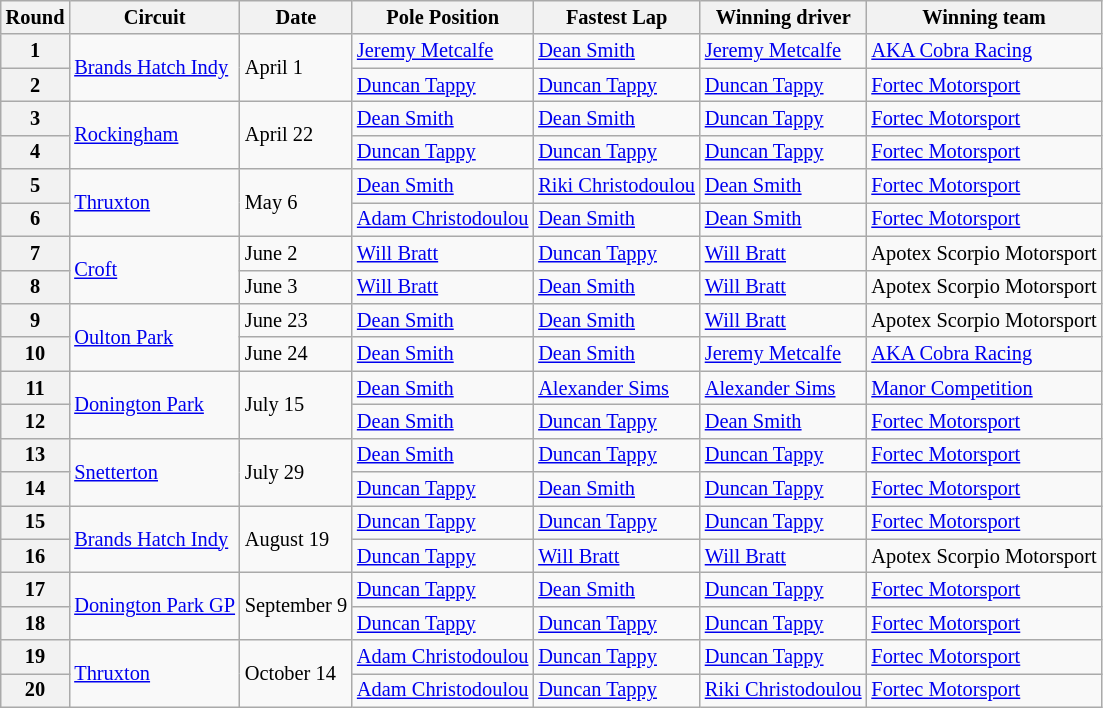<table class="wikitable" style="font-size: 85%">
<tr>
<th>Round</th>
<th>Circuit</th>
<th>Date</th>
<th>Pole Position</th>
<th>Fastest Lap</th>
<th>Winning driver</th>
<th>Winning team</th>
</tr>
<tr>
<th>1</th>
<td rowspan=2><a href='#'>Brands Hatch Indy</a></td>
<td rowspan=2>April 1</td>
<td> <a href='#'>Jeremy Metcalfe</a></td>
<td> <a href='#'>Dean Smith</a></td>
<td> <a href='#'>Jeremy Metcalfe</a></td>
<td><a href='#'>AKA Cobra Racing</a></td>
</tr>
<tr>
<th>2</th>
<td> <a href='#'>Duncan Tappy</a></td>
<td> <a href='#'>Duncan Tappy</a></td>
<td> <a href='#'>Duncan Tappy</a></td>
<td><a href='#'>Fortec Motorsport</a></td>
</tr>
<tr>
<th>3</th>
<td rowspan=2><a href='#'>Rockingham</a></td>
<td rowspan=2>April 22</td>
<td> <a href='#'>Dean Smith</a></td>
<td> <a href='#'>Dean Smith</a></td>
<td> <a href='#'>Duncan Tappy</a></td>
<td><a href='#'>Fortec Motorsport</a></td>
</tr>
<tr>
<th>4</th>
<td> <a href='#'>Duncan Tappy</a></td>
<td> <a href='#'>Duncan Tappy</a></td>
<td> <a href='#'>Duncan Tappy</a></td>
<td><a href='#'>Fortec Motorsport</a></td>
</tr>
<tr>
<th>5</th>
<td rowspan=2><a href='#'>Thruxton</a></td>
<td rowspan=2>May 6</td>
<td> <a href='#'>Dean Smith</a></td>
<td> <a href='#'>Riki Christodoulou</a></td>
<td> <a href='#'>Dean Smith</a></td>
<td><a href='#'>Fortec Motorsport</a></td>
</tr>
<tr>
<th>6</th>
<td> <a href='#'>Adam Christodoulou</a></td>
<td> <a href='#'>Dean Smith</a></td>
<td> <a href='#'>Dean Smith</a></td>
<td><a href='#'>Fortec Motorsport</a></td>
</tr>
<tr>
<th>7</th>
<td rowspan=2><a href='#'>Croft</a></td>
<td>June 2</td>
<td> <a href='#'>Will Bratt</a></td>
<td> <a href='#'>Duncan Tappy</a></td>
<td> <a href='#'>Will Bratt</a></td>
<td>Apotex Scorpio Motorsport</td>
</tr>
<tr>
<th>8</th>
<td>June 3</td>
<td> <a href='#'>Will Bratt</a></td>
<td> <a href='#'>Dean Smith</a></td>
<td> <a href='#'>Will Bratt</a></td>
<td>Apotex Scorpio Motorsport</td>
</tr>
<tr>
<th>9</th>
<td rowspan=2><a href='#'>Oulton Park</a></td>
<td>June 23</td>
<td> <a href='#'>Dean Smith</a></td>
<td> <a href='#'>Dean Smith</a></td>
<td> <a href='#'>Will Bratt</a></td>
<td>Apotex Scorpio Motorsport</td>
</tr>
<tr>
<th>10</th>
<td>June 24</td>
<td> <a href='#'>Dean Smith</a></td>
<td> <a href='#'>Dean Smith</a></td>
<td> <a href='#'>Jeremy Metcalfe</a></td>
<td><a href='#'>AKA Cobra Racing</a></td>
</tr>
<tr>
<th>11</th>
<td rowspan=2><a href='#'>Donington Park</a></td>
<td rowspan=2>July 15</td>
<td> <a href='#'>Dean Smith</a></td>
<td> <a href='#'>Alexander Sims</a></td>
<td> <a href='#'>Alexander Sims</a></td>
<td><a href='#'>Manor Competition</a></td>
</tr>
<tr>
<th>12</th>
<td> <a href='#'>Dean Smith</a></td>
<td> <a href='#'>Duncan Tappy</a></td>
<td> <a href='#'>Dean Smith</a></td>
<td><a href='#'>Fortec Motorsport</a></td>
</tr>
<tr>
<th>13</th>
<td rowspan=2><a href='#'>Snetterton</a></td>
<td rowspan=2>July 29</td>
<td> <a href='#'>Dean Smith</a></td>
<td> <a href='#'>Duncan Tappy</a></td>
<td> <a href='#'>Duncan Tappy</a></td>
<td><a href='#'>Fortec Motorsport</a></td>
</tr>
<tr>
<th>14</th>
<td> <a href='#'>Duncan Tappy</a></td>
<td> <a href='#'>Dean Smith</a></td>
<td> <a href='#'>Duncan Tappy</a></td>
<td><a href='#'>Fortec Motorsport</a></td>
</tr>
<tr>
<th>15</th>
<td rowspan=2><a href='#'>Brands Hatch Indy</a></td>
<td rowspan=2>August 19</td>
<td> <a href='#'>Duncan Tappy</a></td>
<td> <a href='#'>Duncan Tappy</a></td>
<td> <a href='#'>Duncan Tappy</a></td>
<td><a href='#'>Fortec Motorsport</a></td>
</tr>
<tr>
<th>16</th>
<td> <a href='#'>Duncan Tappy</a></td>
<td> <a href='#'>Will Bratt</a></td>
<td> <a href='#'>Will Bratt</a></td>
<td>Apotex Scorpio Motorsport</td>
</tr>
<tr>
<th>17</th>
<td rowspan=2><a href='#'>Donington Park GP</a></td>
<td rowspan=2>September 9</td>
<td> <a href='#'>Duncan Tappy</a></td>
<td> <a href='#'>Dean Smith</a></td>
<td> <a href='#'>Duncan Tappy</a></td>
<td><a href='#'>Fortec Motorsport</a></td>
</tr>
<tr>
<th>18</th>
<td> <a href='#'>Duncan Tappy</a></td>
<td> <a href='#'>Duncan Tappy</a></td>
<td> <a href='#'>Duncan Tappy</a></td>
<td><a href='#'>Fortec Motorsport</a></td>
</tr>
<tr>
<th>19</th>
<td rowspan=2><a href='#'>Thruxton</a></td>
<td rowspan=2>October 14</td>
<td> <a href='#'>Adam Christodoulou</a></td>
<td> <a href='#'>Duncan Tappy</a></td>
<td> <a href='#'>Duncan Tappy</a></td>
<td><a href='#'>Fortec Motorsport</a></td>
</tr>
<tr>
<th>20</th>
<td> <a href='#'>Adam Christodoulou</a></td>
<td> <a href='#'>Duncan Tappy</a></td>
<td> <a href='#'>Riki Christodoulou</a></td>
<td><a href='#'>Fortec Motorsport</a></td>
</tr>
</table>
